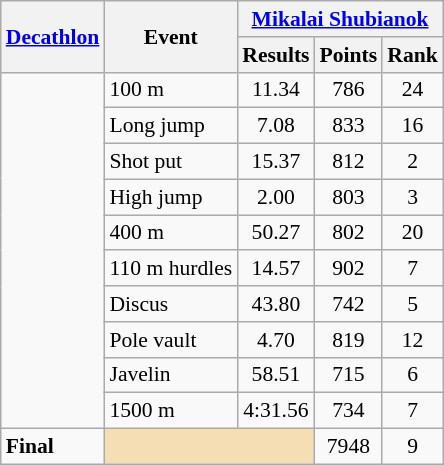<table class=wikitable style="font-size:90%">
<tr>
<th rowspan="2"><a href='#'>Decathlon</a></th>
<th rowspan="2">Event</th>
<th colspan="3"><a href='#'>Mikalai Shubianok</a></th>
</tr>
<tr>
<th>Results</th>
<th>Points</th>
<th>Rank</th>
</tr>
<tr>
<td rowspan="10"></td>
<td>100 m</td>
<td align=center>11.34</td>
<td align=center>786</td>
<td align=center>24</td>
</tr>
<tr>
<td>Long jump</td>
<td align=center>7.08</td>
<td align=center>833</td>
<td align=center>16</td>
</tr>
<tr>
<td>Shot put</td>
<td align=center>15.37</td>
<td align=center>812</td>
<td align=center>2</td>
</tr>
<tr>
<td>High jump</td>
<td align=center>2.00</td>
<td align=center>803</td>
<td align=center>3</td>
</tr>
<tr>
<td>400 m</td>
<td align=center>50.27</td>
<td align=center>802</td>
<td align=center>20</td>
</tr>
<tr>
<td>110 m hurdles</td>
<td align=center>14.57</td>
<td align=center>902</td>
<td align=center>7</td>
</tr>
<tr>
<td>Discus</td>
<td align=center>43.80</td>
<td align=center>742</td>
<td align=center>5</td>
</tr>
<tr>
<td>Pole vault</td>
<td align=center>4.70</td>
<td align=center>819</td>
<td align=center>12</td>
</tr>
<tr>
<td>Javelin</td>
<td align=center>58.51</td>
<td align=center>715</td>
<td align=center>6</td>
</tr>
<tr>
<td>1500 m</td>
<td align=center>4:31.56</td>
<td align=center>734</td>
<td align=center>7</td>
</tr>
<tr>
<td><strong>Final</strong></td>
<td colspan="2" bgcolor="wheat"></td>
<td align=center>7948</td>
<td align=center>9</td>
</tr>
</table>
